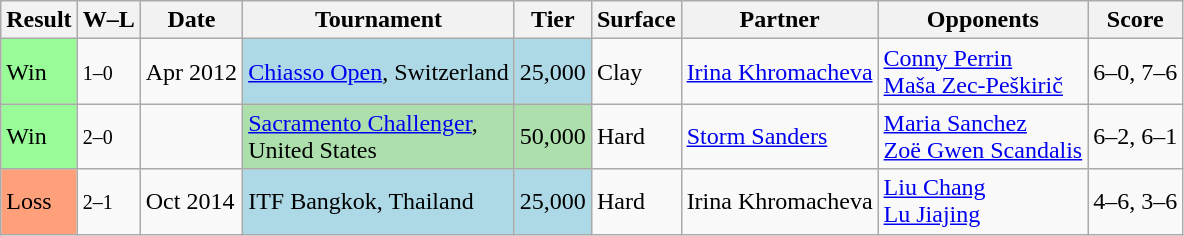<table class="sortable wikitable">
<tr>
<th>Result</th>
<th class="unsortable">W–L</th>
<th>Date</th>
<th>Tournament</th>
<th>Tier</th>
<th>Surface</th>
<th>Partner</th>
<th>Opponents</th>
<th class="unsortable">Score</th>
</tr>
<tr>
<td style="background:#98fb98;">Win</td>
<td><small>1–0</small></td>
<td>Apr 2012</td>
<td style="background:lightblue;"><a href='#'>Chiasso Open</a>, Switzerland</td>
<td style="background:lightblue;">25,000</td>
<td>Clay</td>
<td> <a href='#'>Irina Khromacheva</a></td>
<td> <a href='#'>Conny Perrin</a> <br>  <a href='#'>Maša Zec-Peškirič</a></td>
<td>6–0, 7–6</td>
</tr>
<tr>
<td style="background:#98fb98;">Win</td>
<td><small>2–0</small></td>
<td><a href='#'></a></td>
<td style="background:#addfad;"><a href='#'>Sacramento Challenger</a>, <br>United States</td>
<td style="background:#addfad;">50,000</td>
<td>Hard</td>
<td> <a href='#'>Storm Sanders</a></td>
<td> <a href='#'>Maria Sanchez</a> <br>  <a href='#'>Zoë Gwen Scandalis</a></td>
<td>6–2, 6–1</td>
</tr>
<tr>
<td style="background:#ffa07a;">Loss</td>
<td><small>2–1</small></td>
<td>Oct 2014</td>
<td style="background:lightblue;">ITF Bangkok, Thailand</td>
<td style="background:lightblue;">25,000</td>
<td>Hard</td>
<td> Irina Khromacheva</td>
<td> <a href='#'>Liu Chang</a> <br>  <a href='#'>Lu Jiajing</a></td>
<td>4–6, 3–6</td>
</tr>
</table>
